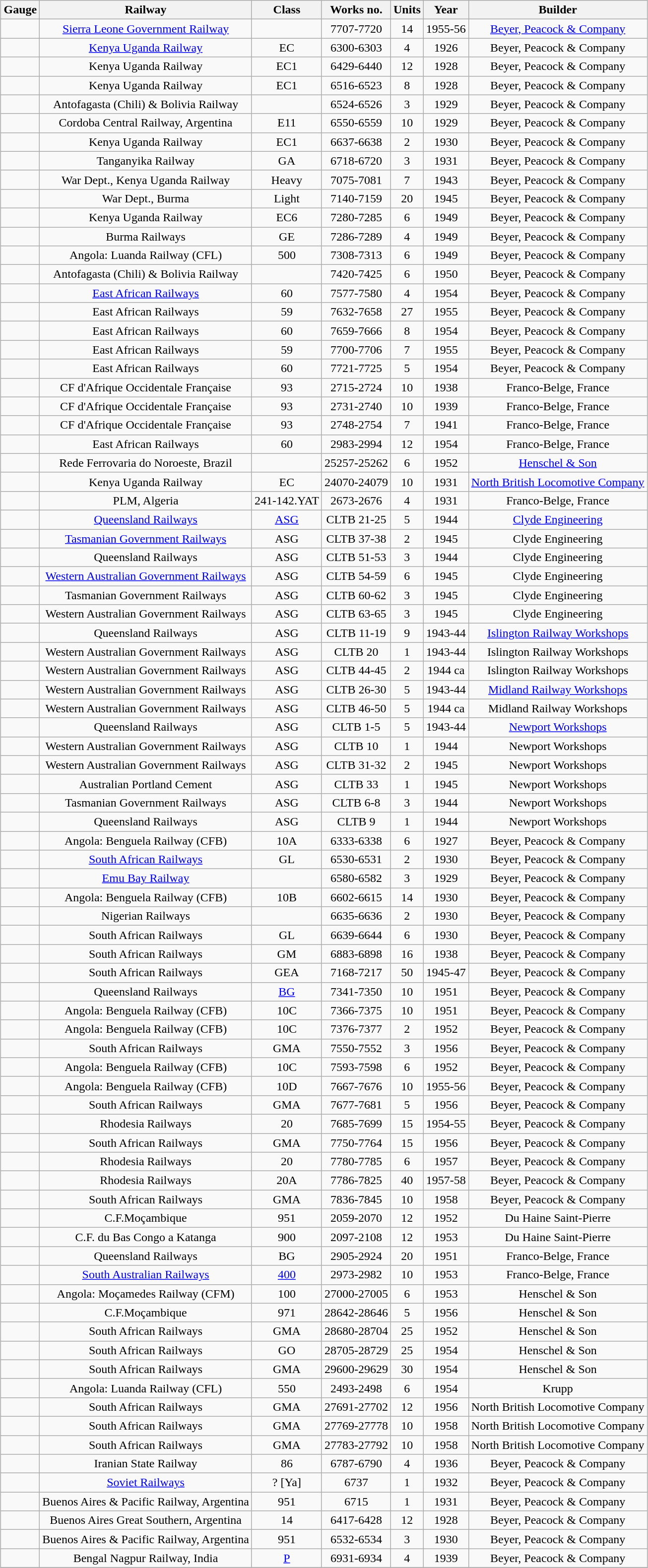<table class="wikitable collapsible collapsed sortable" style="margin:0.5em auto; font-size:100%;text-align:center">
<tr>
<th>Gauge</th>
<th>Railway</th>
<th>Class</th>
<th>Works no.</th>
<th>Units</th>
<th>Year</th>
<th>Builder</th>
</tr>
<tr>
<td></td>
<td><a href='#'>Sierra Leone Government Railway</a></td>
<td></td>
<td>7707-7720</td>
<td>14</td>
<td>1955-56</td>
<td><a href='#'>Beyer, Peacock & Company</a></td>
</tr>
<tr>
<td></td>
<td><a href='#'>Kenya Uganda Railway</a></td>
<td>EC</td>
<td>6300-6303</td>
<td>4</td>
<td>1926</td>
<td>Beyer, Peacock & Company</td>
</tr>
<tr>
<td></td>
<td>Kenya Uganda Railway</td>
<td>EC1</td>
<td>6429-6440</td>
<td>12</td>
<td>1928</td>
<td>Beyer, Peacock & Company</td>
</tr>
<tr>
<td></td>
<td>Kenya Uganda Railway</td>
<td>EC1</td>
<td>6516-6523</td>
<td>8</td>
<td>1928</td>
<td>Beyer, Peacock & Company</td>
</tr>
<tr>
<td></td>
<td>Antofagasta (Chili) & Bolivia Railway</td>
<td></td>
<td>6524-6526</td>
<td>3</td>
<td>1929</td>
<td>Beyer, Peacock & Company</td>
</tr>
<tr>
<td></td>
<td>Cordoba Central Railway, Argentina</td>
<td>E11</td>
<td>6550-6559</td>
<td>10</td>
<td>1929</td>
<td>Beyer, Peacock & Company</td>
</tr>
<tr>
<td></td>
<td>Kenya Uganda Railway</td>
<td>EC1</td>
<td>6637-6638</td>
<td>2</td>
<td>1930</td>
<td>Beyer, Peacock & Company</td>
</tr>
<tr>
<td></td>
<td>Tanganyika Railway</td>
<td>GA</td>
<td>6718-6720</td>
<td>3</td>
<td>1931</td>
<td>Beyer, Peacock & Company</td>
</tr>
<tr>
<td></td>
<td>War Dept., Kenya Uganda Railway</td>
<td>Heavy</td>
<td>7075-7081</td>
<td>7</td>
<td>1943</td>
<td>Beyer, Peacock & Company</td>
</tr>
<tr>
<td></td>
<td>War Dept., Burma</td>
<td>Light</td>
<td>7140-7159</td>
<td>20</td>
<td>1945</td>
<td>Beyer, Peacock & Company</td>
</tr>
<tr>
<td></td>
<td>Kenya Uganda Railway</td>
<td>EC6</td>
<td>7280-7285</td>
<td>6</td>
<td>1949</td>
<td>Beyer, Peacock & Company</td>
</tr>
<tr>
<td></td>
<td>Burma Railways</td>
<td>GE</td>
<td>7286-7289</td>
<td>4</td>
<td>1949</td>
<td>Beyer, Peacock & Company</td>
</tr>
<tr>
<td></td>
<td>Angola: Luanda Railway (CFL)</td>
<td>500</td>
<td>7308-7313</td>
<td>6</td>
<td>1949</td>
<td>Beyer, Peacock & Company</td>
</tr>
<tr>
<td></td>
<td>Antofagasta (Chili) & Bolivia Railway</td>
<td></td>
<td>7420-7425</td>
<td>6</td>
<td>1950</td>
<td>Beyer, Peacock & Company</td>
</tr>
<tr>
<td></td>
<td><a href='#'>East African Railways</a></td>
<td>60</td>
<td>7577-7580</td>
<td>4</td>
<td>1954</td>
<td>Beyer, Peacock & Company</td>
</tr>
<tr>
<td></td>
<td>East African Railways</td>
<td>59</td>
<td>7632-7658</td>
<td>27</td>
<td>1955</td>
<td>Beyer, Peacock & Company</td>
</tr>
<tr>
<td></td>
<td>East African Railways</td>
<td>60</td>
<td>7659-7666</td>
<td>8</td>
<td>1954</td>
<td>Beyer, Peacock & Company</td>
</tr>
<tr>
<td></td>
<td>East African Railways</td>
<td>59</td>
<td>7700-7706</td>
<td>7</td>
<td>1955</td>
<td>Beyer, Peacock & Company</td>
</tr>
<tr>
<td></td>
<td>East African Railways</td>
<td>60</td>
<td>7721-7725</td>
<td>5</td>
<td>1954</td>
<td>Beyer, Peacock & Company</td>
</tr>
<tr>
<td></td>
<td>CF d'Afrique Occidentale Française</td>
<td>93</td>
<td>2715-2724</td>
<td>10</td>
<td>1938</td>
<td>Franco-Belge, France</td>
</tr>
<tr>
<td></td>
<td>CF d'Afrique Occidentale Française</td>
<td>93</td>
<td>2731-2740</td>
<td>10</td>
<td>1939</td>
<td>Franco-Belge, France</td>
</tr>
<tr>
<td></td>
<td>CF d'Afrique Occidentale Française</td>
<td>93</td>
<td>2748-2754</td>
<td>7</td>
<td>1941</td>
<td>Franco-Belge, France</td>
</tr>
<tr>
<td></td>
<td>East African Railways</td>
<td>60</td>
<td>2983-2994</td>
<td>12</td>
<td>1954</td>
<td>Franco-Belge, France</td>
</tr>
<tr>
<td></td>
<td>Rede Ferrovaria do Noroeste, Brazil</td>
<td></td>
<td>25257-25262</td>
<td>6</td>
<td>1952</td>
<td><a href='#'>Henschel & Son</a></td>
</tr>
<tr>
<td></td>
<td>Kenya Uganda Railway</td>
<td>EC</td>
<td>24070-24079</td>
<td>10</td>
<td>1931</td>
<td><a href='#'>North British Locomotive Company</a></td>
</tr>
<tr>
<td></td>
<td>PLM, Algeria</td>
<td>241-142.YAT</td>
<td>2673-2676</td>
<td>4</td>
<td>1931</td>
<td>Franco-Belge, France</td>
</tr>
<tr>
<td></td>
<td><a href='#'>Queensland Railways</a></td>
<td><a href='#'>ASG</a></td>
<td>CLTB 21-25</td>
<td>5</td>
<td>1944</td>
<td><a href='#'>Clyde Engineering</a></td>
</tr>
<tr>
<td></td>
<td><a href='#'>Tasmanian Government Railways</a></td>
<td>ASG</td>
<td>CLTB 37-38</td>
<td>2</td>
<td>1945</td>
<td>Clyde Engineering</td>
</tr>
<tr>
<td></td>
<td>Queensland Railways</td>
<td>ASG</td>
<td>CLTB 51-53</td>
<td>3</td>
<td>1944</td>
<td>Clyde Engineering</td>
</tr>
<tr>
<td></td>
<td><a href='#'>Western Australian Government Railways</a></td>
<td>ASG</td>
<td>CLTB 54-59</td>
<td>6</td>
<td>1945</td>
<td>Clyde Engineering</td>
</tr>
<tr>
<td></td>
<td>Tasmanian Government Railways</td>
<td>ASG</td>
<td>CLTB 60-62</td>
<td>3</td>
<td>1945</td>
<td>Clyde Engineering</td>
</tr>
<tr>
<td></td>
<td>Western Australian Government Railways</td>
<td>ASG</td>
<td>CLTB 63-65</td>
<td>3</td>
<td>1945</td>
<td>Clyde Engineering</td>
</tr>
<tr>
<td></td>
<td>Queensland Railways</td>
<td>ASG</td>
<td>CLTB 11-19</td>
<td>9</td>
<td>1943-44</td>
<td><a href='#'>Islington Railway Workshops</a></td>
</tr>
<tr>
<td></td>
<td>Western Australian Government Railways</td>
<td>ASG</td>
<td>CLTB 20</td>
<td>1</td>
<td>1943-44</td>
<td>Islington Railway Workshops</td>
</tr>
<tr>
<td></td>
<td>Western Australian Government Railways</td>
<td>ASG</td>
<td>CLTB 44-45</td>
<td>2</td>
<td>1944 ca</td>
<td>Islington Railway Workshops</td>
</tr>
<tr>
<td></td>
<td>Western Australian Government Railways</td>
<td>ASG</td>
<td>CLTB 26-30</td>
<td>5</td>
<td>1943-44</td>
<td><a href='#'>Midland Railway Workshops</a></td>
</tr>
<tr>
<td></td>
<td>Western Australian Government Railways</td>
<td>ASG</td>
<td>CLTB 46-50</td>
<td>5</td>
<td>1944 ca</td>
<td>Midland Railway Workshops</td>
</tr>
<tr>
<td></td>
<td>Queensland Railways</td>
<td>ASG</td>
<td>CLTB 1-5</td>
<td>5</td>
<td>1943-44</td>
<td><a href='#'>Newport Workshops</a></td>
</tr>
<tr>
<td></td>
<td>Western Australian Government Railways</td>
<td>ASG</td>
<td>CLTB 10</td>
<td>1</td>
<td>1944</td>
<td>Newport Workshops</td>
</tr>
<tr>
<td></td>
<td>Western Australian Government Railways</td>
<td>ASG</td>
<td>CLTB 31-32</td>
<td>2</td>
<td>1945</td>
<td>Newport Workshops</td>
</tr>
<tr>
<td></td>
<td>Australian Portland Cement</td>
<td>ASG</td>
<td>CLTB 33</td>
<td>1</td>
<td>1945</td>
<td>Newport Workshops</td>
</tr>
<tr>
<td></td>
<td>Tasmanian Government Railways</td>
<td>ASG</td>
<td>CLTB 6-8</td>
<td>3</td>
<td>1944</td>
<td>Newport Workshops</td>
</tr>
<tr>
<td></td>
<td>Queensland Railways</td>
<td>ASG</td>
<td>CLTB 9</td>
<td>1</td>
<td>1944</td>
<td>Newport Workshops</td>
</tr>
<tr>
<td></td>
<td>Angola: Benguela Railway (CFB)</td>
<td>10A</td>
<td>6333-6338</td>
<td>6</td>
<td>1927</td>
<td>Beyer, Peacock & Company</td>
</tr>
<tr>
<td></td>
<td><a href='#'>South African Railways</a></td>
<td>GL</td>
<td>6530-6531</td>
<td>2</td>
<td>1930</td>
<td>Beyer, Peacock & Company</td>
</tr>
<tr>
<td></td>
<td><a href='#'>Emu Bay Railway</a></td>
<td></td>
<td>6580-6582</td>
<td>3</td>
<td>1929</td>
<td>Beyer, Peacock & Company</td>
</tr>
<tr>
<td></td>
<td>Angola: Benguela Railway (CFB)</td>
<td>10B</td>
<td>6602-6615</td>
<td>14</td>
<td>1930</td>
<td>Beyer, Peacock & Company</td>
</tr>
<tr>
<td></td>
<td>Nigerian Railways</td>
<td></td>
<td>6635-6636</td>
<td>2</td>
<td>1930</td>
<td>Beyer, Peacock & Company</td>
</tr>
<tr>
<td></td>
<td>South African Railways</td>
<td>GL</td>
<td>6639-6644</td>
<td>6</td>
<td>1930</td>
<td>Beyer, Peacock & Company</td>
</tr>
<tr>
<td></td>
<td>South African Railways</td>
<td>GM</td>
<td>6883-6898</td>
<td>16</td>
<td>1938</td>
<td>Beyer, Peacock & Company</td>
</tr>
<tr>
<td></td>
<td>South African Railways</td>
<td>GEA</td>
<td>7168-7217</td>
<td>50</td>
<td>1945-47</td>
<td>Beyer, Peacock & Company</td>
</tr>
<tr>
<td></td>
<td>Queensland Railways</td>
<td><a href='#'>BG</a></td>
<td>7341-7350</td>
<td>10</td>
<td>1951</td>
<td>Beyer, Peacock & Company</td>
</tr>
<tr>
<td></td>
<td>Angola: Benguela Railway (CFB)</td>
<td>10C</td>
<td>7366-7375</td>
<td>10</td>
<td>1951</td>
<td>Beyer, Peacock & Company</td>
</tr>
<tr>
<td></td>
<td>Angola: Benguela Railway (CFB)</td>
<td>10C</td>
<td>7376-7377</td>
<td>2</td>
<td>1952</td>
<td>Beyer, Peacock & Company</td>
</tr>
<tr>
<td></td>
<td>South African Railways</td>
<td>GMA</td>
<td>7550-7552</td>
<td>3</td>
<td>1956</td>
<td>Beyer, Peacock & Company</td>
</tr>
<tr>
<td></td>
<td>Angola: Benguela Railway (CFB)</td>
<td>10C</td>
<td>7593-7598</td>
<td>6</td>
<td>1952</td>
<td>Beyer, Peacock & Company</td>
</tr>
<tr>
<td></td>
<td>Angola: Benguela Railway (CFB)</td>
<td>10D</td>
<td>7667-7676</td>
<td>10</td>
<td>1955-56</td>
<td>Beyer, Peacock & Company</td>
</tr>
<tr>
<td></td>
<td>South African Railways</td>
<td>GMA</td>
<td>7677-7681</td>
<td>5</td>
<td>1956</td>
<td>Beyer, Peacock & Company</td>
</tr>
<tr>
<td></td>
<td>Rhodesia Railways</td>
<td>20</td>
<td>7685-7699</td>
<td>15</td>
<td>1954-55</td>
<td>Beyer, Peacock & Company</td>
</tr>
<tr>
<td></td>
<td>South African Railways</td>
<td>GMA</td>
<td>7750-7764</td>
<td>15</td>
<td>1956</td>
<td>Beyer, Peacock & Company</td>
</tr>
<tr>
<td></td>
<td>Rhodesia Railways</td>
<td>20</td>
<td>7780-7785</td>
<td>6</td>
<td>1957</td>
<td>Beyer, Peacock & Company</td>
</tr>
<tr>
<td></td>
<td>Rhodesia Railways</td>
<td>20A</td>
<td>7786-7825</td>
<td>40</td>
<td>1957-58</td>
<td>Beyer, Peacock & Company</td>
</tr>
<tr>
<td></td>
<td>South African Railways</td>
<td>GMA</td>
<td>7836-7845</td>
<td>10</td>
<td>1958</td>
<td>Beyer, Peacock & Company</td>
</tr>
<tr>
<td></td>
<td>C.F.Moçambique</td>
<td>951</td>
<td>2059-2070</td>
<td>12</td>
<td>1952</td>
<td>Du Haine Saint-Pierre</td>
</tr>
<tr>
<td></td>
<td>C.F. du Bas Congo a Katanga</td>
<td>900</td>
<td>2097-2108</td>
<td>12</td>
<td>1953</td>
<td>Du Haine Saint-Pierre</td>
</tr>
<tr>
<td></td>
<td>Queensland Railways</td>
<td>BG</td>
<td>2905-2924</td>
<td>20</td>
<td>1951</td>
<td>Franco-Belge, France</td>
</tr>
<tr>
<td></td>
<td><a href='#'>South Australian Railways</a></td>
<td><a href='#'>400</a></td>
<td>2973-2982</td>
<td>10</td>
<td>1953</td>
<td>Franco-Belge, France</td>
</tr>
<tr>
<td></td>
<td>Angola: Moçamedes Railway (CFM)</td>
<td>100</td>
<td>27000-27005</td>
<td>6</td>
<td>1953</td>
<td>Henschel & Son</td>
</tr>
<tr>
<td></td>
<td>C.F.Moçambique</td>
<td>971</td>
<td>28642-28646</td>
<td>5</td>
<td>1956</td>
<td>Henschel & Son</td>
</tr>
<tr>
<td></td>
<td>South African Railways</td>
<td>GMA</td>
<td>28680-28704</td>
<td>25</td>
<td>1952</td>
<td>Henschel & Son</td>
</tr>
<tr>
<td></td>
<td>South African Railways</td>
<td>GO</td>
<td>28705-28729</td>
<td>25</td>
<td>1954</td>
<td>Henschel & Son</td>
</tr>
<tr>
<td></td>
<td>South African Railways</td>
<td>GMA</td>
<td>29600-29629</td>
<td>30</td>
<td>1954</td>
<td>Henschel & Son</td>
</tr>
<tr>
<td></td>
<td>Angola: Luanda Railway (CFL)</td>
<td>550</td>
<td>2493-2498</td>
<td>6</td>
<td>1954</td>
<td>Krupp</td>
</tr>
<tr>
<td></td>
<td>South African Railways</td>
<td>GMA</td>
<td>27691-27702</td>
<td>12</td>
<td>1956</td>
<td>North British Locomotive Company</td>
</tr>
<tr>
<td></td>
<td>South African Railways</td>
<td>GMA</td>
<td>27769-27778</td>
<td>10</td>
<td>1958</td>
<td>North British Locomotive Company</td>
</tr>
<tr>
<td></td>
<td>South African Railways</td>
<td>GMA</td>
<td>27783-27792</td>
<td>10</td>
<td>1958</td>
<td>North British Locomotive Company</td>
</tr>
<tr>
<td></td>
<td>Iranian State Railway</td>
<td>86</td>
<td>6787-6790</td>
<td>4</td>
<td>1936</td>
<td>Beyer, Peacock & Company</td>
</tr>
<tr>
<td></td>
<td><a href='#'>Soviet Railways</a></td>
<td>? [Ya]</td>
<td>6737</td>
<td>1</td>
<td>1932</td>
<td>Beyer, Peacock & Company</td>
</tr>
<tr>
<td></td>
<td>Buenos Aires & Pacific Railway, Argentina</td>
<td>951</td>
<td>6715</td>
<td>1</td>
<td>1931</td>
<td>Beyer, Peacock & Company</td>
</tr>
<tr>
<td></td>
<td>Buenos Aires Great Southern, Argentina</td>
<td>14</td>
<td>6417-6428</td>
<td>12</td>
<td>1928</td>
<td>Beyer, Peacock & Company</td>
</tr>
<tr>
<td></td>
<td>Buenos Aires & Pacific Railway, Argentina</td>
<td>951</td>
<td>6532-6534</td>
<td>3</td>
<td>1930</td>
<td>Beyer, Peacock & Company</td>
</tr>
<tr>
<td></td>
<td>Bengal Nagpur Railway, India</td>
<td><a href='#'>P</a></td>
<td>6931-6934</td>
<td>4</td>
<td>1939</td>
<td>Beyer, Peacock & Company</td>
</tr>
<tr>
</tr>
</table>
